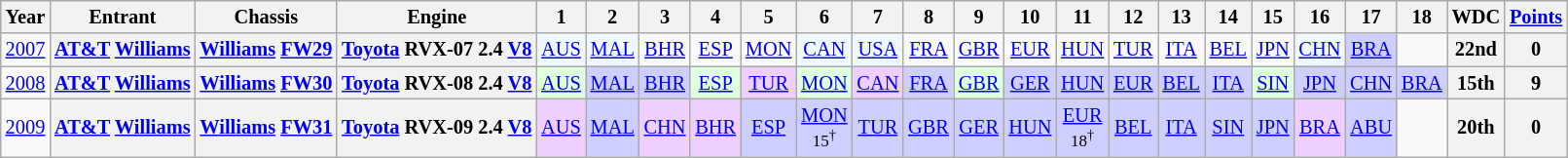<table class="wikitable" style="text-align:center; font-size:85%">
<tr>
<th>Year</th>
<th>Entrant</th>
<th>Chassis</th>
<th>Engine</th>
<th>1</th>
<th>2</th>
<th>3</th>
<th>4</th>
<th>5</th>
<th>6</th>
<th>7</th>
<th>8</th>
<th>9</th>
<th>10</th>
<th>11</th>
<th>12</th>
<th>13</th>
<th>14</th>
<th>15</th>
<th>16</th>
<th>17</th>
<th>18</th>
<th>WDC</th>
<th><a href='#'>Points</a></th>
</tr>
<tr>
<td><a href='#'>2007</a></td>
<th nowrap><a href='#'>AT&T</a> <a href='#'>Williams</a></th>
<th nowrap><a href='#'>Williams</a> <a href='#'>FW29</a></th>
<th nowrap><a href='#'>Toyota</a> RVX-07 2.4 <a href='#'>V8</a></th>
<td style="background:#F0F8FF;"><a href='#'>AUS</a><br></td>
<td style="background:#F0F8FF;"><a href='#'>MAL</a><br></td>
<td><a href='#'>BHR</a></td>
<td><a href='#'>ESP</a></td>
<td><a href='#'>MON</a></td>
<td style="background:#F0F8FF;"><a href='#'>CAN</a><br></td>
<td style="background:#F0F8FF;"><a href='#'>USA</a><br></td>
<td><a href='#'>FRA</a></td>
<td><a href='#'>GBR</a></td>
<td><a href='#'>EUR</a></td>
<td><a href='#'>HUN</a></td>
<td><a href='#'>TUR</a></td>
<td><a href='#'>ITA</a></td>
<td><a href='#'>BEL</a></td>
<td><a href='#'>JPN</a></td>
<td style="background:#F0F8FF;"><a href='#'>CHN</a><br></td>
<td style="background:#CFCFFF;"><a href='#'>BRA</a><br></td>
<td></td>
<th>22nd</th>
<th>0</th>
</tr>
<tr>
<td><a href='#'>2008</a></td>
<th nowrap><a href='#'>AT&T</a> <a href='#'>Williams</a></th>
<th nowrap><a href='#'>Williams</a> <a href='#'>FW30</a></th>
<th nowrap><a href='#'>Toyota</a> RVX-08 2.4 <a href='#'>V8</a></th>
<td style="background:#DFFFDF;"><a href='#'>AUS</a><br></td>
<td style="background:#CFCFFF;"><a href='#'>MAL</a><br></td>
<td style="background:#CFCFFF;"><a href='#'>BHR</a><br></td>
<td style="background:#DFFFDF;"><a href='#'>ESP</a><br></td>
<td style="background:#EFCFFF;"><a href='#'>TUR</a><br></td>
<td style="background:#DFFFDF;"><a href='#'>MON</a><br></td>
<td style="background:#EFCFFF;"><a href='#'>CAN</a><br></td>
<td style="background:#CFCFFF;"><a href='#'>FRA</a><br></td>
<td style="background:#DFFFDF;"><a href='#'>GBR</a><br></td>
<td style="background:#CFCFFF;"><a href='#'>GER</a><br></td>
<td style="background:#CFCFFF;"><a href='#'>HUN</a><br></td>
<td style="background:#CFCFFF;"><a href='#'>EUR</a><br></td>
<td style="background:#CFCFFF;"><a href='#'>BEL</a><br></td>
<td style="background:#CFCFFF;"><a href='#'>ITA</a><br></td>
<td style="background:#DFFFDF;"><a href='#'>SIN</a><br></td>
<td style="background:#CFCFFF;"><a href='#'>JPN</a><br></td>
<td style="background:#CFCFFF;"><a href='#'>CHN</a><br></td>
<td style="background:#CFCFFF;"><a href='#'>BRA</a><br></td>
<th>15th</th>
<th>9</th>
</tr>
<tr>
<td><a href='#'>2009</a></td>
<th nowrap><a href='#'>AT&T</a> <a href='#'>Williams</a></th>
<th nowrap><a href='#'>Williams</a> <a href='#'>FW31</a></th>
<th nowrap><a href='#'>Toyota</a> RVX-09 2.4 <a href='#'>V8</a></th>
<td style="background:#EFCFFF;"><a href='#'>AUS</a><br></td>
<td style="background:#CFCFFF;"><a href='#'>MAL</a><br></td>
<td style="background:#EFCFFF;"><a href='#'>CHN</a><br></td>
<td style="background:#EFCFFF;"><a href='#'>BHR</a><br></td>
<td style="background:#CFCFFF;"><a href='#'>ESP</a><br></td>
<td style="background:#CFCFFF;"><a href='#'>MON</a><br><small>15<sup>†</sup></small></td>
<td style="background:#CFCFFF;"><a href='#'>TUR</a><br></td>
<td style="background:#CFCFFF;"><a href='#'>GBR</a><br></td>
<td style="background:#CFCFFF;"><a href='#'>GER</a><br></td>
<td style="background:#CFCFFF;"><a href='#'>HUN</a><br></td>
<td style="background:#CFCFFF;"><a href='#'>EUR</a><br><small>18<sup>†</sup></small></td>
<td style="background:#CFCFFF;"><a href='#'>BEL</a><br></td>
<td style="background:#CFCFFF;"><a href='#'>ITA</a><br></td>
<td style="background:#CFCFFF;"><a href='#'>SIN</a><br></td>
<td style="background:#CFCFFF;"><a href='#'>JPN</a><br></td>
<td style="background:#EFCFFF;"><a href='#'>BRA</a><br></td>
<td style="background:#CFCFFF;"><a href='#'>ABU</a><br></td>
<td></td>
<th>20th</th>
<th>0</th>
</tr>
</table>
